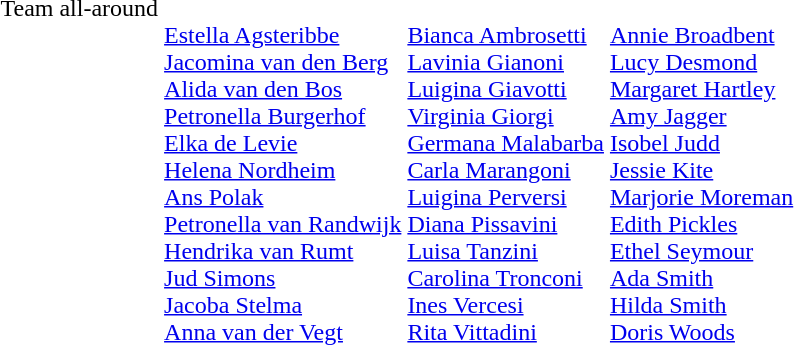<table>
<tr valign="top">
<td>Team all-around<br></td>
<td><br><a href='#'>Estella Agsteribbe</a><br><a href='#'>Jacomina van den Berg</a><br><a href='#'>Alida van den Bos</a><br><a href='#'>Petronella Burgerhof</a><br><a href='#'>Elka de Levie</a><br><a href='#'>Helena Nordheim</a><br><a href='#'>Ans Polak</a><br><a href='#'>Petronella van Randwijk</a><br><a href='#'>Hendrika van Rumt</a><br><a href='#'>Jud Simons</a><br><a href='#'>Jacoba Stelma</a><br><a href='#'>Anna van der Vegt</a></td>
<td><br><a href='#'>Bianca Ambrosetti</a><br><a href='#'>Lavinia Gianoni</a><br><a href='#'>Luigina Giavotti</a><br><a href='#'>Virginia Giorgi</a><br><a href='#'>Germana Malabarba</a><br><a href='#'>Carla Marangoni</a><br><a href='#'>Luigina Perversi</a><br><a href='#'>Diana Pissavini</a><br><a href='#'>Luisa Tanzini</a><br><a href='#'>Carolina Tronconi</a><br><a href='#'>Ines Vercesi</a><br><a href='#'>Rita Vittadini</a></td>
<td><br><a href='#'>Annie Broadbent</a><br><a href='#'>Lucy Desmond</a><br><a href='#'>Margaret Hartley</a><br><a href='#'>Amy Jagger</a><br><a href='#'>Isobel Judd</a><br><a href='#'>Jessie Kite</a><br><a href='#'>Marjorie Moreman</a><br><a href='#'>Edith Pickles</a><br><a href='#'>Ethel Seymour</a><br><a href='#'>Ada Smith</a><br><a href='#'>Hilda Smith</a><br><a href='#'>Doris Woods</a></td>
</tr>
</table>
